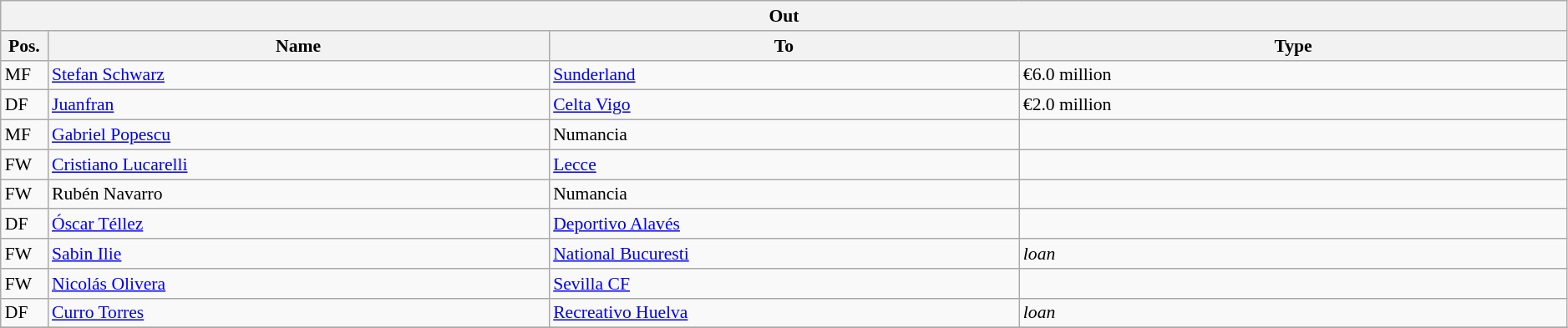<table class="wikitable" style="font-size:90%;width:99%;">
<tr>
<th colspan="4">Out</th>
</tr>
<tr>
<th width=3%>Pos.</th>
<th width=32%>Name</th>
<th width=30%>To</th>
<th width=35%>Type</th>
</tr>
<tr>
<td>MF</td>
<td><a href='#'>Stefan Schwarz</a></td>
<td><a href='#'>Sunderland</a></td>
<td>€6.0 million</td>
</tr>
<tr>
<td>DF</td>
<td><a href='#'>Juanfran</a></td>
<td><a href='#'>Celta Vigo</a></td>
<td>€2.0 million</td>
</tr>
<tr>
<td>MF</td>
<td><a href='#'>Gabriel Popescu</a></td>
<td>Numancia</td>
<td></td>
</tr>
<tr>
<td>FW</td>
<td><a href='#'>Cristiano Lucarelli</a></td>
<td><a href='#'>Lecce</a></td>
<td></td>
</tr>
<tr>
<td>FW</td>
<td>Rubén Navarro</td>
<td>Numancia</td>
<td></td>
</tr>
<tr>
<td>DF</td>
<td><a href='#'>Óscar Téllez</a></td>
<td><a href='#'>Deportivo Alavés</a></td>
<td></td>
</tr>
<tr>
<td>FW</td>
<td><a href='#'>Sabin Ilie</a></td>
<td><a href='#'>National Bucuresti</a></td>
<td><em>loan</em></td>
</tr>
<tr>
<td>FW</td>
<td><a href='#'>Nicolás Olivera</a></td>
<td><a href='#'>Sevilla CF</a></td>
<td></td>
</tr>
<tr>
<td>DF</td>
<td><a href='#'>Curro Torres</a></td>
<td><a href='#'>Recreativo Huelva</a></td>
<td><em>loan</em></td>
</tr>
<tr>
</tr>
</table>
